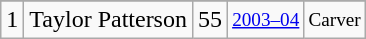<table class="wikitable">
<tr>
</tr>
<tr>
<td>1</td>
<td>Taylor Patterson</td>
<td>55</td>
<td style="font-size:80%;"><a href='#'>2003–04</a></td>
<td style="font-size:80%;">Carver</td>
</tr>
</table>
